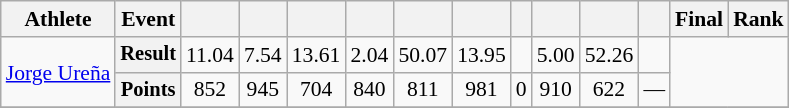<table class="wikitable" style="font-size:90%">
<tr>
<th>Athlete</th>
<th>Event</th>
<th></th>
<th></th>
<th></th>
<th></th>
<th></th>
<th></th>
<th></th>
<th></th>
<th></th>
<th></th>
<th>Final</th>
<th>Rank</th>
</tr>
<tr align=center>
<td rowspan=2 align=left><a href='#'>Jorge Ureña</a></td>
<th style="font-size:95%">Result</th>
<td>11.04</td>
<td>7.54</td>
<td>13.61</td>
<td>2.04</td>
<td>50.07</td>
<td>13.95</td>
<td></td>
<td>5.00</td>
<td>52.26</td>
<td></td>
<td colspan=2 rowspan=2></td>
</tr>
<tr align=center>
<th style="font-size:95%">Points</th>
<td>852</td>
<td>945</td>
<td>704</td>
<td>840</td>
<td>811</td>
<td>981</td>
<td>0</td>
<td>910</td>
<td>622</td>
<td>—</td>
</tr>
<tr align=center>
</tr>
</table>
